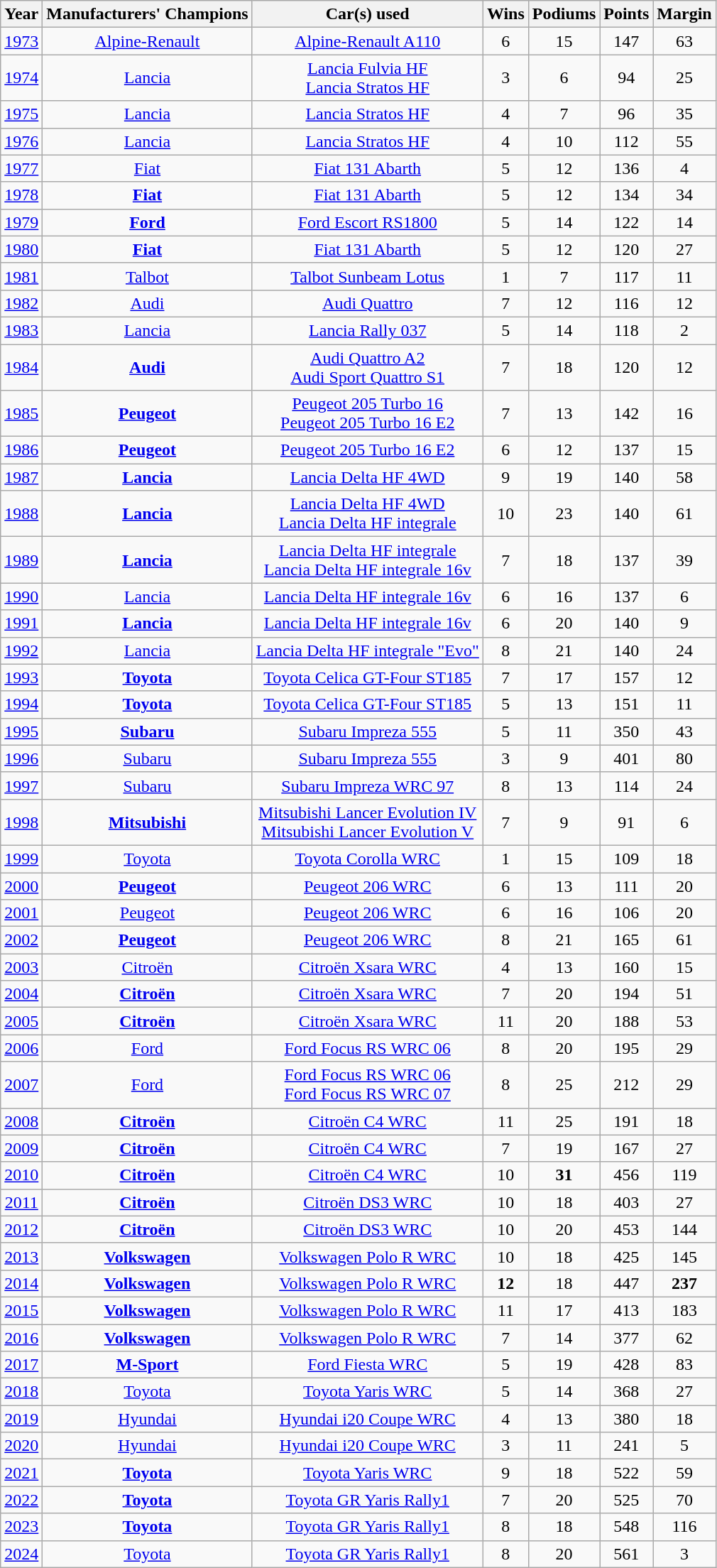<table class="wikitable sortable" style="text-align:center">
<tr>
<th>Year</th>
<th>Manufacturers' Champions</th>
<th>Car(s) used</th>
<th>Wins</th>
<th>Podiums</th>
<th>Points</th>
<th>Margin</th>
</tr>
<tr>
<td><a href='#'>1973</a></td>
<td> <a href='#'>Alpine-Renault</a></td>
<td><a href='#'>Alpine-Renault A110</a></td>
<td>6</td>
<td>15</td>
<td>147</td>
<td>63</td>
</tr>
<tr>
<td><a href='#'>1974</a></td>
<td> <a href='#'>Lancia</a></td>
<td><a href='#'>Lancia Fulvia HF</a><br><a href='#'>Lancia Stratos HF</a></td>
<td>3</td>
<td>6</td>
<td>94</td>
<td>25</td>
</tr>
<tr>
<td><a href='#'>1975</a></td>
<td> <a href='#'>Lancia</a></td>
<td><a href='#'>Lancia Stratos HF</a></td>
<td>4</td>
<td>7</td>
<td>96</td>
<td>35</td>
</tr>
<tr>
<td><a href='#'>1976</a></td>
<td> <a href='#'>Lancia</a></td>
<td><a href='#'>Lancia Stratos HF</a></td>
<td>4</td>
<td>10</td>
<td>112</td>
<td>55</td>
</tr>
<tr>
<td><a href='#'>1977</a></td>
<td> <a href='#'>Fiat</a></td>
<td><a href='#'>Fiat 131 Abarth</a></td>
<td>5</td>
<td>12</td>
<td>136</td>
<td>4</td>
</tr>
<tr>
<td><a href='#'>1978</a></td>
<td><strong> <a href='#'>Fiat</a></strong></td>
<td><a href='#'>Fiat 131 Abarth</a></td>
<td>5</td>
<td>12</td>
<td>134</td>
<td>34</td>
</tr>
<tr>
<td><a href='#'>1979</a></td>
<td><strong> <a href='#'>Ford</a></strong></td>
<td><a href='#'>Ford Escort RS1800</a></td>
<td>5</td>
<td>14</td>
<td>122</td>
<td>14</td>
</tr>
<tr>
<td><a href='#'>1980</a></td>
<td><strong> <a href='#'>Fiat</a></strong></td>
<td><a href='#'>Fiat 131 Abarth</a></td>
<td>5</td>
<td>12</td>
<td>120</td>
<td>27</td>
</tr>
<tr>
<td><a href='#'>1981</a></td>
<td> <a href='#'>Talbot</a></td>
<td><a href='#'>Talbot Sunbeam Lotus</a></td>
<td>1</td>
<td>7</td>
<td>117</td>
<td>11</td>
</tr>
<tr>
<td><a href='#'>1982</a></td>
<td> <a href='#'>Audi</a></td>
<td><a href='#'>Audi Quattro</a></td>
<td>7</td>
<td>12</td>
<td>116</td>
<td>12</td>
</tr>
<tr>
<td><a href='#'>1983</a></td>
<td> <a href='#'>Lancia</a></td>
<td><a href='#'>Lancia Rally 037</a></td>
<td>5</td>
<td>14</td>
<td>118</td>
<td>2</td>
</tr>
<tr>
<td><a href='#'>1984</a></td>
<td><strong> <a href='#'>Audi</a></strong></td>
<td><a href='#'>Audi Quattro A2</a><br><a href='#'>Audi Sport Quattro S1</a></td>
<td>7</td>
<td>18</td>
<td>120</td>
<td>12</td>
</tr>
<tr>
<td><a href='#'>1985</a></td>
<td><strong> <a href='#'>Peugeot</a></strong></td>
<td><a href='#'>Peugeot 205 Turbo 16</a><br><a href='#'>Peugeot 205 Turbo 16 E2</a></td>
<td>7</td>
<td>13</td>
<td>142</td>
<td>16</td>
</tr>
<tr>
<td><a href='#'>1986</a></td>
<td><strong> <a href='#'>Peugeot</a></strong></td>
<td><a href='#'>Peugeot 205 Turbo 16 E2</a></td>
<td>6</td>
<td>12</td>
<td>137</td>
<td>15</td>
</tr>
<tr>
<td><a href='#'>1987</a></td>
<td><strong> <a href='#'>Lancia</a></strong></td>
<td><a href='#'>Lancia Delta HF 4WD</a></td>
<td>9</td>
<td>19</td>
<td>140</td>
<td>58</td>
</tr>
<tr>
<td><a href='#'>1988</a></td>
<td><strong> <a href='#'>Lancia</a></strong></td>
<td><a href='#'>Lancia Delta HF 4WD</a><br><a href='#'>Lancia Delta HF integrale</a></td>
<td>10</td>
<td>23</td>
<td>140</td>
<td>61</td>
</tr>
<tr>
<td><a href='#'>1989</a></td>
<td><strong> <a href='#'>Lancia</a></strong></td>
<td><a href='#'>Lancia Delta HF integrale</a><br><a href='#'>Lancia Delta HF integrale 16v</a></td>
<td>7</td>
<td>18</td>
<td>137</td>
<td>39</td>
</tr>
<tr>
<td><a href='#'>1990</a></td>
<td> <a href='#'>Lancia</a></td>
<td><a href='#'>Lancia Delta HF integrale 16v</a></td>
<td>6</td>
<td>16</td>
<td>137</td>
<td>6</td>
</tr>
<tr>
<td><a href='#'>1991</a></td>
<td><strong> <a href='#'>Lancia</a></strong></td>
<td><a href='#'>Lancia Delta HF integrale 16v</a></td>
<td>6</td>
<td>20</td>
<td>140</td>
<td>9</td>
</tr>
<tr>
<td><a href='#'>1992</a></td>
<td> <a href='#'>Lancia</a></td>
<td><a href='#'>Lancia Delta HF integrale "Evo"</a></td>
<td>8</td>
<td>21</td>
<td>140</td>
<td>24</td>
</tr>
<tr>
<td><a href='#'>1993</a></td>
<td><strong> <a href='#'>Toyota</a></strong></td>
<td><a href='#'>Toyota Celica GT-Four ST185</a></td>
<td>7</td>
<td>17</td>
<td>157</td>
<td>12</td>
</tr>
<tr>
<td><a href='#'>1994</a></td>
<td><strong> <a href='#'>Toyota</a></strong></td>
<td><a href='#'>Toyota Celica GT-Four ST185</a></td>
<td>5</td>
<td>13</td>
<td>151</td>
<td>11</td>
</tr>
<tr>
<td><a href='#'>1995</a></td>
<td><strong> <a href='#'>Subaru</a></strong></td>
<td><a href='#'>Subaru Impreza 555</a></td>
<td>5</td>
<td>11</td>
<td>350</td>
<td>43</td>
</tr>
<tr>
<td><a href='#'>1996</a></td>
<td> <a href='#'>Subaru</a></td>
<td><a href='#'>Subaru Impreza 555</a></td>
<td>3</td>
<td>9</td>
<td>401</td>
<td>80</td>
</tr>
<tr>
<td><a href='#'>1997</a></td>
<td> <a href='#'>Subaru</a></td>
<td><a href='#'>Subaru Impreza WRC 97</a></td>
<td>8</td>
<td>13</td>
<td>114</td>
<td>24</td>
</tr>
<tr>
<td><a href='#'>1998</a></td>
<td><strong> <a href='#'>Mitsubishi</a></strong></td>
<td><a href='#'>Mitsubishi Lancer Evolution IV</a><br><a href='#'>Mitsubishi Lancer Evolution V</a></td>
<td>7</td>
<td>9</td>
<td>91</td>
<td>6</td>
</tr>
<tr>
<td><a href='#'>1999</a></td>
<td> <a href='#'>Toyota</a></td>
<td><a href='#'>Toyota Corolla WRC</a></td>
<td>1</td>
<td>15</td>
<td>109</td>
<td>18</td>
</tr>
<tr>
<td><a href='#'>2000</a></td>
<td><strong> <a href='#'>Peugeot</a></strong></td>
<td><a href='#'>Peugeot 206 WRC</a></td>
<td>6</td>
<td>13</td>
<td>111</td>
<td>20</td>
</tr>
<tr>
<td><a href='#'>2001</a></td>
<td> <a href='#'>Peugeot</a></td>
<td><a href='#'>Peugeot 206 WRC</a></td>
<td>6</td>
<td>16</td>
<td>106</td>
<td>20</td>
</tr>
<tr>
<td><a href='#'>2002</a></td>
<td><strong> <a href='#'>Peugeot</a></strong></td>
<td><a href='#'>Peugeot 206 WRC</a></td>
<td>8</td>
<td>21</td>
<td>165</td>
<td>61</td>
</tr>
<tr>
<td><a href='#'>2003</a></td>
<td> <a href='#'>Citroën</a></td>
<td><a href='#'>Citroën Xsara WRC</a></td>
<td>4</td>
<td>13</td>
<td>160</td>
<td>15</td>
</tr>
<tr>
<td><a href='#'>2004</a></td>
<td><strong> <a href='#'>Citroën</a></strong></td>
<td><a href='#'>Citroën Xsara WRC</a></td>
<td>7</td>
<td>20</td>
<td>194</td>
<td>51</td>
</tr>
<tr>
<td><a href='#'>2005</a></td>
<td><strong> <a href='#'>Citroën</a></strong></td>
<td><a href='#'>Citroën Xsara WRC</a></td>
<td>11</td>
<td>20</td>
<td>188</td>
<td>53</td>
</tr>
<tr>
<td><a href='#'>2006</a></td>
<td> <a href='#'>Ford</a></td>
<td><a href='#'>Ford Focus RS WRC 06</a></td>
<td>8</td>
<td>20</td>
<td>195</td>
<td>29</td>
</tr>
<tr>
<td><a href='#'>2007</a></td>
<td> <a href='#'>Ford</a></td>
<td><a href='#'>Ford Focus RS WRC 06</a><br><a href='#'>Ford Focus RS WRC 07</a></td>
<td>8</td>
<td>25</td>
<td>212</td>
<td>29</td>
</tr>
<tr>
<td><a href='#'>2008</a></td>
<td><strong> <a href='#'>Citroën</a></strong></td>
<td><a href='#'>Citroën C4 WRC</a></td>
<td>11</td>
<td>25</td>
<td>191</td>
<td>18</td>
</tr>
<tr>
<td><a href='#'>2009</a></td>
<td><strong> <a href='#'>Citroën</a></strong></td>
<td><a href='#'>Citroën C4 WRC</a></td>
<td>7</td>
<td>19</td>
<td>167</td>
<td>27</td>
</tr>
<tr>
<td><a href='#'>2010</a></td>
<td><strong> <a href='#'>Citroën</a></strong></td>
<td><a href='#'>Citroën C4 WRC</a></td>
<td>10</td>
<td><strong>31</strong></td>
<td>456</td>
<td>119</td>
</tr>
<tr>
<td><a href='#'>2011</a></td>
<td><strong> <a href='#'>Citroën</a></strong></td>
<td><a href='#'>Citroën DS3 WRC</a></td>
<td>10</td>
<td>18</td>
<td>403</td>
<td>27</td>
</tr>
<tr>
<td><a href='#'>2012</a></td>
<td><strong> <a href='#'>Citroën</a></strong></td>
<td><a href='#'>Citroën DS3 WRC</a></td>
<td>10</td>
<td>20</td>
<td>453</td>
<td>144</td>
</tr>
<tr>
<td><a href='#'>2013</a></td>
<td><strong> <a href='#'>Volkswagen</a></strong></td>
<td><a href='#'>Volkswagen Polo R WRC</a></td>
<td>10</td>
<td>18</td>
<td>425</td>
<td>145</td>
</tr>
<tr>
<td><a href='#'>2014</a></td>
<td><strong> <a href='#'>Volkswagen</a></strong></td>
<td><a href='#'>Volkswagen Polo R WRC</a></td>
<td><strong>12</strong></td>
<td>18</td>
<td>447</td>
<td><strong>237</strong></td>
</tr>
<tr>
<td><a href='#'>2015</a></td>
<td><strong> <a href='#'>Volkswagen</a></strong></td>
<td><a href='#'>Volkswagen Polo R WRC</a></td>
<td>11</td>
<td>17</td>
<td>413</td>
<td>183</td>
</tr>
<tr>
<td><a href='#'>2016</a></td>
<td><strong> <a href='#'>Volkswagen</a></strong></td>
<td><a href='#'>Volkswagen Polo R WRC</a></td>
<td>7</td>
<td>14</td>
<td>377</td>
<td>62</td>
</tr>
<tr>
<td><a href='#'>2017</a></td>
<td><strong> <a href='#'>M-Sport</a></strong></td>
<td><a href='#'>Ford Fiesta WRC</a></td>
<td>5</td>
<td>19</td>
<td>428</td>
<td>83</td>
</tr>
<tr>
<td><a href='#'>2018</a></td>
<td> <a href='#'>Toyota</a></td>
<td><a href='#'>Toyota Yaris WRC</a></td>
<td>5</td>
<td>14</td>
<td>368</td>
<td>27</td>
</tr>
<tr>
<td><a href='#'>2019</a></td>
<td> <a href='#'>Hyundai</a></td>
<td><a href='#'>Hyundai i20 Coupe WRC</a></td>
<td>4</td>
<td>13</td>
<td>380</td>
<td>18</td>
</tr>
<tr>
<td><a href='#'>2020</a></td>
<td> <a href='#'>Hyundai</a></td>
<td><a href='#'>Hyundai i20 Coupe WRC</a></td>
<td>3</td>
<td>11</td>
<td>241</td>
<td>5</td>
</tr>
<tr>
<td><a href='#'>2021</a></td>
<td><strong> <a href='#'>Toyota</a></strong></td>
<td><a href='#'>Toyota Yaris WRC</a></td>
<td>9</td>
<td>18</td>
<td>522</td>
<td>59</td>
</tr>
<tr>
<td><a href='#'>2022</a></td>
<td><strong> <a href='#'>Toyota</a></strong></td>
<td><a href='#'>Toyota GR Yaris Rally1</a></td>
<td>7</td>
<td>20</td>
<td>525</td>
<td>70</td>
</tr>
<tr>
<td><a href='#'>2023</a></td>
<td><strong> <a href='#'>Toyota</a></strong></td>
<td><a href='#'>Toyota GR Yaris Rally1</a></td>
<td>8</td>
<td>18</td>
<td>548</td>
<td>116</td>
</tr>
<tr>
<td><a href='#'>2024</a></td>
<td> <a href='#'>Toyota</a></td>
<td><a href='#'>Toyota GR Yaris Rally1</a></td>
<td>8</td>
<td>20</td>
<td>561</td>
<td>3</td>
</tr>
</table>
